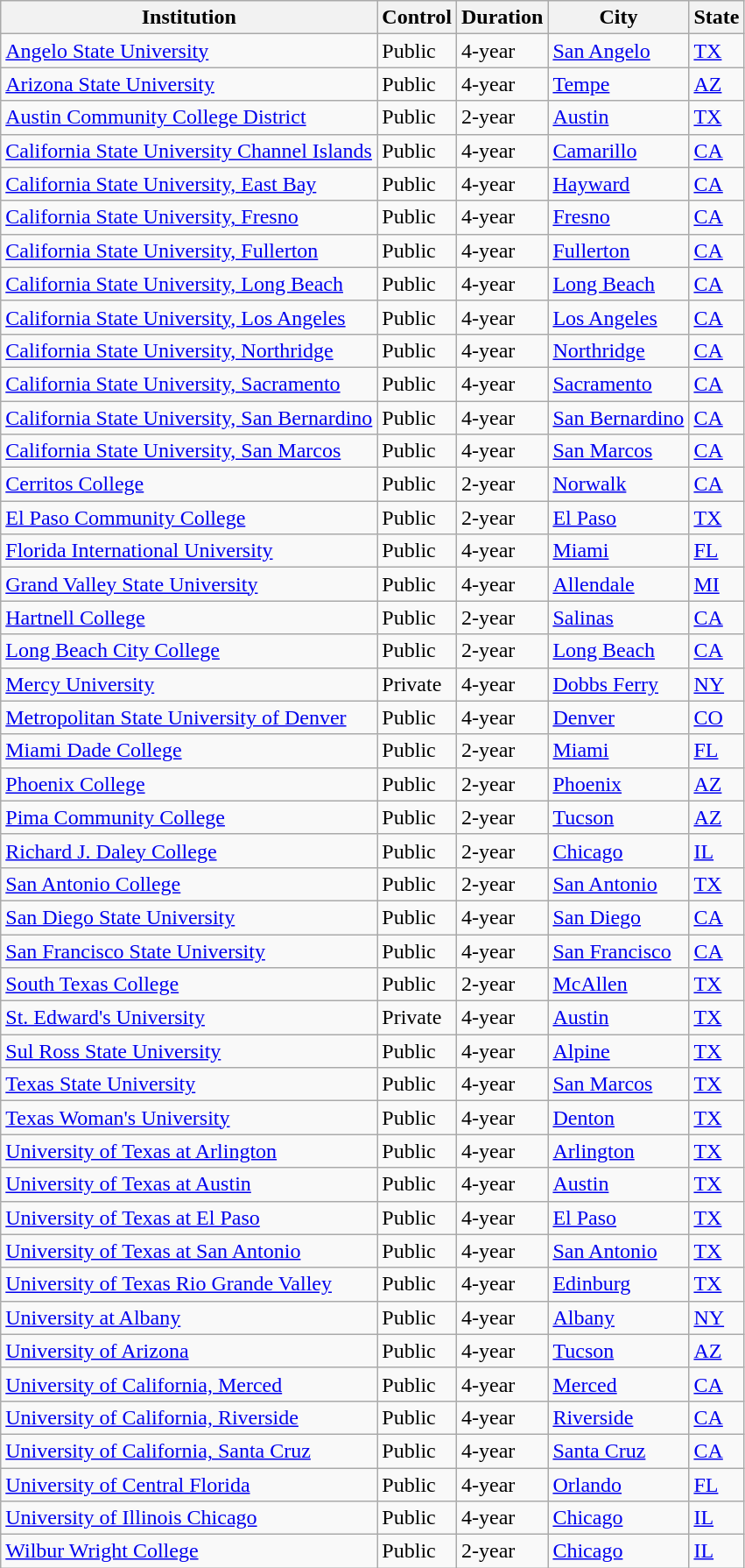<table class="wikitable sortable">
<tr>
<th scope="col">Institution</th>
<th scope="col">Control</th>
<th scope="col">Duration</th>
<th scope="col">City</th>
<th scope="col">State</th>
</tr>
<tr>
<td><a href='#'>Angelo State University</a></td>
<td>Public</td>
<td>4-year</td>
<td><a href='#'>San Angelo</a></td>
<td><a href='#'>TX</a></td>
</tr>
<tr>
<td><a href='#'>Arizona State University</a></td>
<td>Public</td>
<td>4-year</td>
<td><a href='#'>Tempe</a></td>
<td><a href='#'>AZ</a></td>
</tr>
<tr>
<td><a href='#'>Austin Community College District</a></td>
<td>Public</td>
<td>2-year</td>
<td><a href='#'>Austin</a></td>
<td><a href='#'>TX</a></td>
</tr>
<tr>
<td><a href='#'>California State University Channel Islands</a></td>
<td>Public</td>
<td>4-year</td>
<td><a href='#'>Camarillo</a></td>
<td><a href='#'>CA</a></td>
</tr>
<tr>
<td><a href='#'>California State University, East Bay</a></td>
<td>Public</td>
<td>4-year</td>
<td><a href='#'>Hayward</a></td>
<td><a href='#'>CA</a></td>
</tr>
<tr>
<td><a href='#'>California State University, Fresno</a></td>
<td>Public</td>
<td>4-year</td>
<td><a href='#'>Fresno</a></td>
<td><a href='#'>CA</a></td>
</tr>
<tr>
<td><a href='#'>California State University, Fullerton</a></td>
<td>Public</td>
<td>4-year</td>
<td><a href='#'>Fullerton</a></td>
<td><a href='#'>CA</a></td>
</tr>
<tr>
<td><a href='#'>California State University, Long Beach</a></td>
<td>Public</td>
<td>4-year</td>
<td><a href='#'>Long Beach</a></td>
<td><a href='#'>CA</a></td>
</tr>
<tr>
<td><a href='#'>California State University, Los Angeles</a></td>
<td>Public</td>
<td>4-year</td>
<td><a href='#'>Los Angeles</a></td>
<td><a href='#'>CA</a></td>
</tr>
<tr>
<td><a href='#'>California State University, Northridge</a></td>
<td>Public</td>
<td>4-year</td>
<td><a href='#'>Northridge</a></td>
<td><a href='#'>CA</a></td>
</tr>
<tr>
<td><a href='#'>California State University, Sacramento</a></td>
<td>Public</td>
<td>4-year</td>
<td><a href='#'>Sacramento</a></td>
<td><a href='#'>CA</a></td>
</tr>
<tr>
<td><a href='#'>California State University, San Bernardino</a></td>
<td>Public</td>
<td>4-year</td>
<td><a href='#'>San Bernardino</a></td>
<td><a href='#'>CA</a></td>
</tr>
<tr>
<td><a href='#'>California State University, San Marcos</a></td>
<td>Public</td>
<td>4-year</td>
<td><a href='#'>San Marcos</a></td>
<td><a href='#'>CA</a></td>
</tr>
<tr>
<td><a href='#'>Cerritos College</a></td>
<td>Public</td>
<td>2-year</td>
<td><a href='#'>Norwalk</a></td>
<td><a href='#'>CA</a></td>
</tr>
<tr>
<td><a href='#'>El Paso Community College</a></td>
<td>Public</td>
<td>2-year</td>
<td><a href='#'>El Paso</a></td>
<td><a href='#'>TX</a></td>
</tr>
<tr>
<td><a href='#'>Florida International University</a></td>
<td>Public</td>
<td>4-year</td>
<td><a href='#'>Miami</a></td>
<td><a href='#'>FL</a></td>
</tr>
<tr>
<td><a href='#'>Grand Valley State University</a></td>
<td>Public</td>
<td>4-year</td>
<td><a href='#'>Allendale</a></td>
<td><a href='#'>MI</a></td>
</tr>
<tr>
<td><a href='#'>Hartnell College</a></td>
<td>Public</td>
<td>2-year</td>
<td><a href='#'>Salinas</a></td>
<td><a href='#'>CA</a></td>
</tr>
<tr>
<td><a href='#'>Long Beach City College</a></td>
<td>Public</td>
<td>2-year</td>
<td><a href='#'>Long Beach</a></td>
<td><a href='#'>CA</a></td>
</tr>
<tr>
<td><a href='#'>Mercy University</a></td>
<td>Private</td>
<td>4-year</td>
<td><a href='#'>Dobbs Ferry</a></td>
<td><a href='#'>NY</a></td>
</tr>
<tr>
<td><a href='#'>Metropolitan State University of Denver</a></td>
<td>Public</td>
<td>4-year</td>
<td><a href='#'>Denver</a></td>
<td><a href='#'>CO</a></td>
</tr>
<tr>
<td><a href='#'>Miami Dade College</a></td>
<td>Public</td>
<td>2-year</td>
<td><a href='#'>Miami</a></td>
<td><a href='#'>FL</a></td>
</tr>
<tr>
<td><a href='#'>Phoenix College</a></td>
<td>Public</td>
<td>2-year</td>
<td><a href='#'>Phoenix</a></td>
<td><a href='#'>AZ</a></td>
</tr>
<tr>
<td><a href='#'>Pima Community College</a></td>
<td>Public</td>
<td>2-year</td>
<td><a href='#'>Tucson</a></td>
<td><a href='#'>AZ</a></td>
</tr>
<tr>
<td><a href='#'>Richard J. Daley College</a></td>
<td>Public</td>
<td>2-year</td>
<td><a href='#'>Chicago</a></td>
<td><a href='#'>IL</a></td>
</tr>
<tr>
<td><a href='#'>San Antonio College</a></td>
<td>Public</td>
<td>2-year</td>
<td><a href='#'>San Antonio</a></td>
<td><a href='#'>TX</a></td>
</tr>
<tr>
<td><a href='#'>San Diego State University</a></td>
<td>Public</td>
<td>4-year</td>
<td><a href='#'>San Diego</a></td>
<td><a href='#'>CA</a></td>
</tr>
<tr>
<td><a href='#'>San Francisco State University</a></td>
<td>Public</td>
<td>4-year</td>
<td><a href='#'>San Francisco</a></td>
<td><a href='#'>CA</a></td>
</tr>
<tr>
<td><a href='#'>South Texas College</a></td>
<td>Public</td>
<td>2-year</td>
<td><a href='#'>McAllen</a></td>
<td><a href='#'>TX</a></td>
</tr>
<tr>
<td><a href='#'>St. Edward's University</a></td>
<td>Private</td>
<td>4-year</td>
<td><a href='#'>Austin</a></td>
<td><a href='#'>TX</a></td>
</tr>
<tr>
<td><a href='#'>Sul Ross State University</a></td>
<td>Public</td>
<td>4-year</td>
<td><a href='#'>Alpine</a></td>
<td><a href='#'>TX</a></td>
</tr>
<tr>
<td><a href='#'>Texas State University</a></td>
<td>Public</td>
<td>4-year</td>
<td><a href='#'>San Marcos</a></td>
<td><a href='#'>TX</a></td>
</tr>
<tr>
<td><a href='#'>Texas Woman's University</a></td>
<td>Public</td>
<td>4-year</td>
<td><a href='#'>Denton</a></td>
<td><a href='#'>TX</a></td>
</tr>
<tr>
<td><a href='#'>University of Texas at Arlington</a></td>
<td>Public</td>
<td>4-year</td>
<td><a href='#'>Arlington</a></td>
<td><a href='#'>TX</a></td>
</tr>
<tr>
<td><a href='#'>University of Texas at Austin</a></td>
<td>Public</td>
<td>4-year</td>
<td><a href='#'>Austin</a></td>
<td><a href='#'>TX</a></td>
</tr>
<tr>
<td><a href='#'>University of Texas at El Paso</a></td>
<td>Public</td>
<td>4-year</td>
<td><a href='#'>El Paso</a></td>
<td><a href='#'>TX</a></td>
</tr>
<tr>
<td><a href='#'>University of Texas at San Antonio</a></td>
<td>Public</td>
<td>4-year</td>
<td><a href='#'>San Antonio</a></td>
<td><a href='#'>TX</a></td>
</tr>
<tr>
<td><a href='#'>University of Texas Rio Grande Valley</a></td>
<td>Public</td>
<td>4-year</td>
<td><a href='#'>Edinburg</a></td>
<td><a href='#'>TX</a></td>
</tr>
<tr>
<td><a href='#'>University at Albany</a></td>
<td>Public</td>
<td>4-year</td>
<td><a href='#'>Albany</a></td>
<td><a href='#'>NY</a></td>
</tr>
<tr>
<td><a href='#'>University of Arizona</a></td>
<td>Public</td>
<td>4-year</td>
<td><a href='#'>Tucson</a></td>
<td><a href='#'>AZ</a></td>
</tr>
<tr>
<td><a href='#'>University of California, Merced</a></td>
<td>Public</td>
<td>4-year</td>
<td><a href='#'>Merced</a></td>
<td><a href='#'>CA</a></td>
</tr>
<tr>
<td><a href='#'>University of California, Riverside</a></td>
<td>Public</td>
<td>4-year</td>
<td><a href='#'>Riverside</a></td>
<td><a href='#'>CA</a></td>
</tr>
<tr>
<td><a href='#'>University of California, Santa Cruz</a></td>
<td>Public</td>
<td>4-year</td>
<td><a href='#'>Santa Cruz</a></td>
<td><a href='#'>CA</a></td>
</tr>
<tr>
<td><a href='#'>University of Central Florida</a></td>
<td>Public</td>
<td>4-year</td>
<td><a href='#'>Orlando</a></td>
<td><a href='#'>FL</a></td>
</tr>
<tr>
<td><a href='#'>University of Illinois Chicago</a></td>
<td>Public</td>
<td>4-year</td>
<td><a href='#'>Chicago</a></td>
<td><a href='#'>IL</a></td>
</tr>
<tr>
<td><a href='#'>Wilbur Wright College</a></td>
<td>Public</td>
<td>2-year</td>
<td><a href='#'>Chicago</a></td>
<td><a href='#'>IL</a></td>
</tr>
</table>
